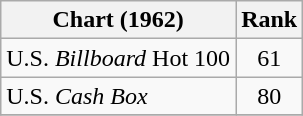<table class="wikitable">
<tr>
<th>Chart (1962)</th>
<th style="text-align:center;">Rank</th>
</tr>
<tr>
<td>U.S. <em>Billboard</em> Hot 100</td>
<td style="text-align:center;">61</td>
</tr>
<tr>
<td>U.S. <em>Cash Box</em> </td>
<td style="text-align:center;">80</td>
</tr>
<tr>
</tr>
</table>
